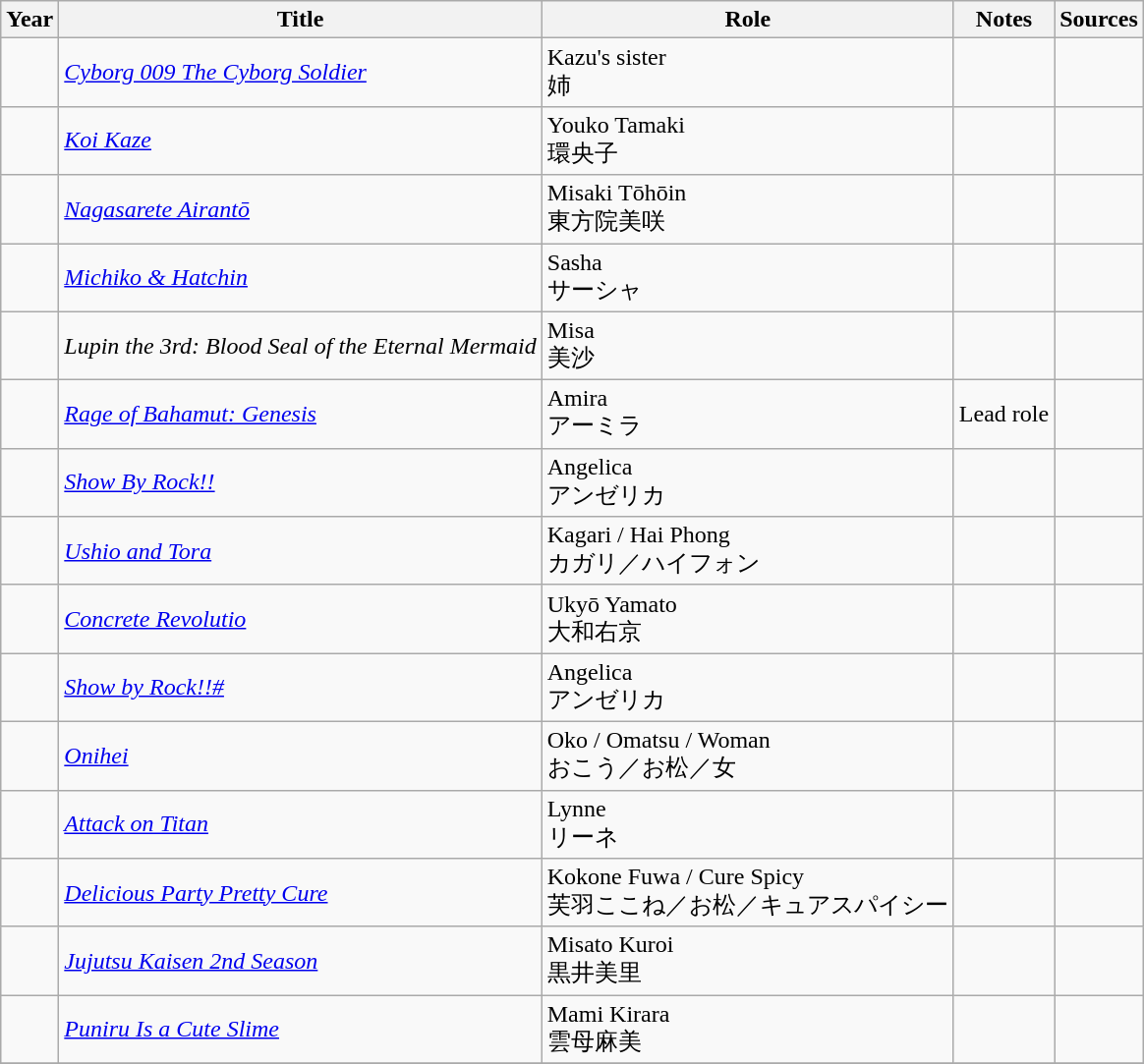<table class="wikitable sortable">
<tr>
<th>Year</th>
<th>Title</th>
<th>Role</th>
<th class="unsortable">Notes</th>
<th class="unsortable">Sources</th>
</tr>
<tr>
<td></td>
<td><em><a href='#'>Cyborg 009 The Cyborg Soldier</a></em></td>
<td>Kazu's sister<br>姉</td>
<td></td>
<td></td>
</tr>
<tr>
<td></td>
<td><em><a href='#'>Koi Kaze</a></em></td>
<td>Youko Tamaki<br>環央子</td>
<td></td>
<td></td>
</tr>
<tr>
<td></td>
<td><em><a href='#'>Nagasarete Airantō</a></em></td>
<td>Misaki Tōhōin<br>東方院美咲</td>
<td></td>
<td></td>
</tr>
<tr>
<td></td>
<td><em><a href='#'>Michiko & Hatchin</a></em></td>
<td>Sasha<br>サーシャ</td>
<td></td>
<td></td>
</tr>
<tr>
<td></td>
<td><em>Lupin the 3rd: Blood Seal of the Eternal Mermaid</em></td>
<td>Misa<br>美沙</td>
<td></td>
<td></td>
</tr>
<tr>
<td></td>
<td><a href='#'><em>Rage of Bahamut: Genesis</em></a></td>
<td>Amira<br>アーミラ</td>
<td>Lead role</td>
<td></td>
</tr>
<tr>
<td></td>
<td><em><a href='#'>Show By Rock!!</a></em></td>
<td>Angelica<br>アンゼリカ</td>
<td></td>
<td></td>
</tr>
<tr>
<td></td>
<td><em><a href='#'>Ushio and Tora</a></em></td>
<td>Kagari / Hai Phong<br>カガリ／ハイフォン</td>
<td></td>
<td></td>
</tr>
<tr>
<td></td>
<td><em><a href='#'>Concrete Revolutio</a></em></td>
<td>Ukyō Yamato<br>大和右京</td>
<td></td>
<td></td>
</tr>
<tr>
<td></td>
<td><em><a href='#'>Show by Rock!!#</a></em></td>
<td>Angelica<br>アンゼリカ</td>
<td></td>
<td></td>
</tr>
<tr>
<td></td>
<td><em><a href='#'>Onihei</a></em></td>
<td>Oko / Omatsu / Woman<br>おこう／お松／女</td>
<td></td>
<td></td>
</tr>
<tr>
<td></td>
<td><em><a href='#'>Attack on Titan</a></em></td>
<td>Lynne<br>リーネ</td>
<td></td>
<td></td>
</tr>
<tr>
<td></td>
<td><em><a href='#'>Delicious Party Pretty Cure</a></em></td>
<td>Kokone Fuwa / Cure Spicy<br>芙羽ここね／お松／キュアスパイシー</td>
<td></td>
<td></td>
</tr>
<tr>
<td></td>
<td><em><a href='#'>Jujutsu Kaisen 2nd Season</a></em></td>
<td>Misato Kuroi<br>黒井美里</td>
<td></td>
<td></td>
</tr>
<tr>
<td></td>
<td><em><a href='#'>Puniru Is a Cute Slime</a></em></td>
<td>Mami Kirara<br>雲母麻美</td>
<td></td>
<td></td>
</tr>
<tr>
</tr>
</table>
